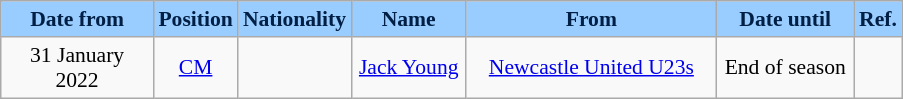<table class="wikitable"  style="text-align:center; font-size:90%; ">
<tr>
<th style="background:#99ccff; color:#001f44; width:95px;">Date from</th>
<th style="background:#99ccff; color:#001f44; width:45px;">Position</th>
<th style="background:#99ccff; color:#001f44; width:50px;">Nationality</th>
<th style="background:#99ccff; color:#001f44; width:70px;">Name</th>
<th style="background:#99ccff; color:#001f44; width:160px;">From</th>
<th style="background:#99ccff; color:#001f44; width:85px;">Date until</th>
<th style="background:#99ccff; color:#001f44; width:25px;">Ref.</th>
</tr>
<tr>
<td>31 January 2022</td>
<td><a href='#'>CM</a></td>
<td></td>
<td><a href='#'>Jack Young</a></td>
<td> <a href='#'>Newcastle United U23s</a></td>
<td>End of season</td>
<td></td>
</tr>
</table>
